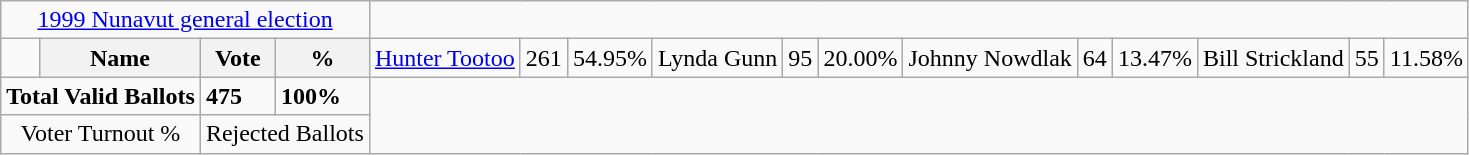<table class="wikitable">
<tr>
<td colspan=4 align=center><a href='#'>1999 Nunavut general election</a></td>
</tr>
<tr>
<td> </td>
<th><strong>Name </strong></th>
<th><strong>Vote</strong></th>
<th><strong>%</strong><br></th>
<td><a href='#'>Hunter Tootoo</a></td>
<td>261</td>
<td>54.95%<br></td>
<td>Lynda Gunn</td>
<td>95</td>
<td>20.00%<br></td>
<td>Johnny Nowdlak</td>
<td>64</td>
<td>13.47%<br></td>
<td>Bill Strickland</td>
<td>55</td>
<td>11.58%</td>
</tr>
<tr>
<td colspan=2><strong>Total Valid Ballots</strong></td>
<td><strong>475</strong></td>
<td><strong>100%</strong></td>
</tr>
<tr>
<td colspan=2 align=center>Voter Turnout %</td>
<td colspan=2 align=center>Rejected Ballots</td>
</tr>
</table>
